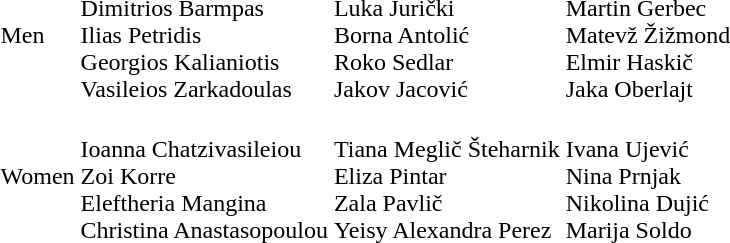<table>
<tr>
<td>Men</td>
<td><br>Dimitrios Barmpas<br>Ilias Petridis<br>Georgios Kalianiotis<br>Vasileios Zarkadoulas</td>
<td><br>Luka Jurički<br>Borna Antolić<br>Roko Sedlar<br>Jakov Jacović</td>
<td nowrap><br>Martin Gerbec<br>Matevž Žižmond<br>Elmir Haskič<br>Jaka Oberlajt</td>
</tr>
<tr>
<td>Women</td>
<td nowrap><br>Ioanna Chatzivasileiou<br>Zoi Korre<br>Eleftheria Mangina<br>Christina Anastasopoulou</td>
<td nowrap><br>Tiana Meglič Šteharnik<br>Eliza Pintar<br>Zala Pavlič<br>Yeisy Alexandra Perez</td>
<td><br>Ivana Ujević<br>Nina Prnjak<br>Nikolina Dujić<br>Marija Soldo</td>
</tr>
</table>
